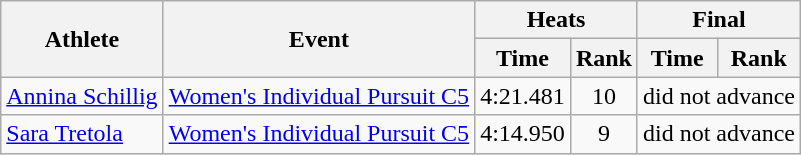<table class=wikitable>
<tr>
<th rowspan="2">Athlete</th>
<th rowspan="2">Event</th>
<th colspan="2">Heats</th>
<th colspan="2">Final</th>
</tr>
<tr>
<th>Time</th>
<th>Rank</th>
<th>Time</th>
<th>Rank</th>
</tr>
<tr align=center>
<td align=left><a href='#'>Annina Schillig</a></td>
<td align=left><a href='#'>Women's Individual Pursuit C5</a></td>
<td>4:21.481</td>
<td>10</td>
<td colspan=2>did not advance</td>
</tr>
<tr align=center>
<td align=left><a href='#'>Sara Tretola</a></td>
<td align=left><a href='#'>Women's Individual Pursuit C5</a></td>
<td>4:14.950</td>
<td>9</td>
<td colspan=2>did not advance</td>
</tr>
</table>
